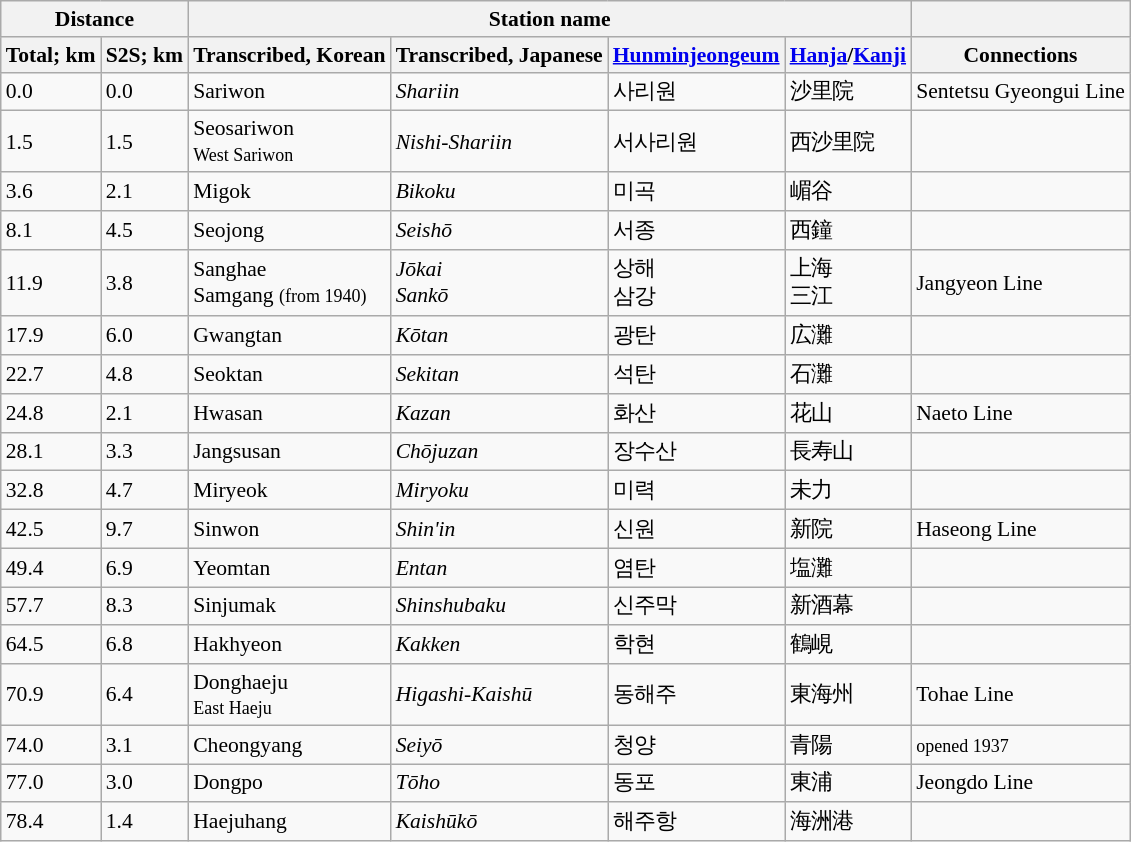<table class="wikitable" style="font-size:90%;">
<tr>
<th colspan="2">Distance</th>
<th colspan="4">Station name</th>
<th colspan="3"></th>
</tr>
<tr>
<th>Total; km</th>
<th>S2S; km</th>
<th>Transcribed, Korean</th>
<th>Transcribed, Japanese</th>
<th><a href='#'>Hunminjeongeum</a></th>
<th><a href='#'>Hanja</a>/<a href='#'>Kanji</a></th>
<th>Connections</th>
</tr>
<tr>
<td>0.0</td>
<td>0.0</td>
<td>Sariwon</td>
<td><em>Shariin</em></td>
<td>사리원</td>
<td>沙里院</td>
<td>Sentetsu Gyeongui Line</td>
</tr>
<tr>
<td>1.5</td>
<td>1.5</td>
<td>Seosariwon<br><small>West Sariwon</small></td>
<td><em>Nishi-Shariin</em></td>
<td>서사리원</td>
<td>西沙里院</td>
<td></td>
</tr>
<tr>
<td>3.6</td>
<td>2.1</td>
<td>Migok</td>
<td><em>Bikoku</em></td>
<td>미곡</td>
<td>嵋谷</td>
<td></td>
</tr>
<tr>
<td>8.1</td>
<td>4.5</td>
<td>Seojong</td>
<td><em>Seishō</em></td>
<td>서종</td>
<td>西鐘</td>
<td></td>
</tr>
<tr>
<td>11.9</td>
<td>3.8</td>
<td>Sanghae<br>Samgang <small>(from 1940)</small></td>
<td><em>Jōkai<br>Sankō</em></td>
<td>상해<br>삼강</td>
<td>上海<br>三江</td>
<td>Jangyeon Line</td>
</tr>
<tr>
<td>17.9</td>
<td>6.0</td>
<td>Gwangtan</td>
<td><em>Kōtan</em></td>
<td>광탄</td>
<td>広灘</td>
<td></td>
</tr>
<tr>
<td>22.7</td>
<td>4.8</td>
<td>Seoktan</td>
<td><em>Sekitan</em></td>
<td>석탄</td>
<td>石灘</td>
<td></td>
</tr>
<tr>
<td>24.8</td>
<td>2.1</td>
<td>Hwasan</td>
<td><em>Kazan</em></td>
<td>화산</td>
<td>花山</td>
<td>Naeto Line</td>
</tr>
<tr>
<td>28.1</td>
<td>3.3</td>
<td>Jangsusan</td>
<td><em>Chōjuzan</em></td>
<td>장수산</td>
<td>長寿山</td>
<td></td>
</tr>
<tr>
<td>32.8</td>
<td>4.7</td>
<td>Miryeok</td>
<td><em>Miryoku</em></td>
<td>미력</td>
<td>未力</td>
<td></td>
</tr>
<tr>
<td>42.5</td>
<td>9.7</td>
<td>Sinwon</td>
<td><em>Shin'in</em></td>
<td>신원</td>
<td>新院</td>
<td>Haseong Line</td>
</tr>
<tr>
<td>49.4</td>
<td>6.9</td>
<td>Yeomtan</td>
<td><em>Entan</em></td>
<td>염탄</td>
<td>塩灘</td>
<td></td>
</tr>
<tr>
<td>57.7</td>
<td>8.3</td>
<td>Sinjumak</td>
<td><em>Shinshubaku</em></td>
<td>신주막</td>
<td>新酒幕</td>
<td></td>
</tr>
<tr>
<td>64.5</td>
<td>6.8</td>
<td>Hakhyeon</td>
<td><em>Kakken</em></td>
<td>학현</td>
<td>鶴峴</td>
<td></td>
</tr>
<tr>
<td>70.9</td>
<td>6.4</td>
<td>Donghaeju<br><small>East Haeju</small></td>
<td><em>Higashi-Kaishū</em></td>
<td>동해주</td>
<td>東海州</td>
<td>Tohae Line</td>
</tr>
<tr>
<td>74.0</td>
<td>3.1</td>
<td>Cheongyang</td>
<td><em>Seiyō</em></td>
<td>청양</td>
<td>青陽</td>
<td><small>opened 1937</small></td>
</tr>
<tr>
<td>77.0</td>
<td>3.0</td>
<td>Dongpo</td>
<td><em>Tōho</em></td>
<td>동포</td>
<td>東浦</td>
<td>Jeongdo Line</td>
</tr>
<tr>
<td>78.4</td>
<td>1.4</td>
<td>Haejuhang</td>
<td><em>Kaishūkō</em></td>
<td>해주항</td>
<td>海洲港</td>
<td></td>
</tr>
</table>
